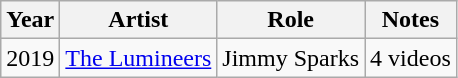<table class="wikitable sortable">
<tr>
<th>Year</th>
<th>Artist</th>
<th>Role</th>
<th class="unsortable">Notes</th>
</tr>
<tr>
<td>2019</td>
<td><a href='#'>The Lumineers</a></td>
<td>Jimmy Sparks</td>
<td>4 videos</td>
</tr>
</table>
